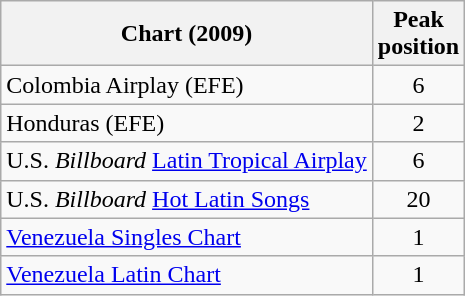<table class="wikitable sortable">
<tr>
<th align="center">Chart (2009)</th>
<th align="center">Peak<br>position</th>
</tr>
<tr>
<td>Colombia Airplay (EFE)</td>
<td align="center">6</td>
</tr>
<tr>
<td>Honduras (EFE)</td>
<td align="center">2</td>
</tr>
<tr>
<td>U.S. <em>Billboard</em> <a href='#'>Latin Tropical Airplay</a></td>
<td align="center">6</td>
</tr>
<tr>
<td>U.S. <em>Billboard</em> <a href='#'>Hot Latin Songs</a></td>
<td align="center">20</td>
</tr>
<tr>
<td><a href='#'>Venezuela Singles Chart</a></td>
<td align="center">1</td>
</tr>
<tr>
<td><a href='#'>Venezuela Latin Chart</a></td>
<td align="center">1</td>
</tr>
</table>
